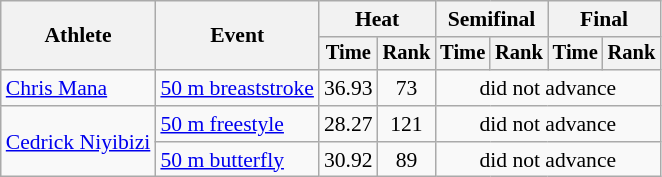<table class="wikitable" style="text-align:center; font-size:90%">
<tr>
<th rowspan="2">Athlete</th>
<th rowspan="2">Event</th>
<th colspan="2">Heat</th>
<th colspan="2">Semifinal</th>
<th colspan="2">Final</th>
</tr>
<tr style="font-size:95%">
<th>Time</th>
<th>Rank</th>
<th>Time</th>
<th>Rank</th>
<th>Time</th>
<th>Rank</th>
</tr>
<tr>
<td align=left><a href='#'>Chris Mana</a></td>
<td align=left><a href='#'>50 m breaststroke</a></td>
<td>36.93</td>
<td>73</td>
<td colspan=4>did not advance</td>
</tr>
<tr>
<td align=left rowspan=2><a href='#'>Cedrick Niyibizi</a></td>
<td align=left><a href='#'>50 m freestyle</a></td>
<td>28.27</td>
<td>121</td>
<td colspan=4>did not advance</td>
</tr>
<tr>
<td align=left><a href='#'>50 m butterfly</a></td>
<td>30.92</td>
<td>89</td>
<td colspan=4>did not advance</td>
</tr>
</table>
